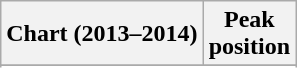<table class="wikitable sortable">
<tr>
<th align="left">Chart (2013–2014)</th>
<th align="center">Peak<br>position</th>
</tr>
<tr>
</tr>
<tr>
</tr>
<tr>
</tr>
<tr>
</tr>
<tr>
</tr>
</table>
